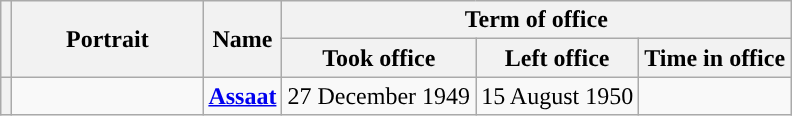<table class="wikitable" style="text-align:center">
<tr>
<th rowspan="2"></th>
<th rowspan="2" width="120px">Portrait</th>
<th rowspan="2">Name<br></th>
<th colspan="3">Term of office</th>
</tr>
<tr>
<th>Took office</th>
<th>Left office</th>
<th>Time in office</th>
</tr>
<tr>
<th style="background:"></th>
<td></td>
<td><strong><a href='#'>Assaat</a></strong><br></td>
<td>27 December 1949</td>
<td>15 August 1950</td>
<td></td>
</tr>
</table>
